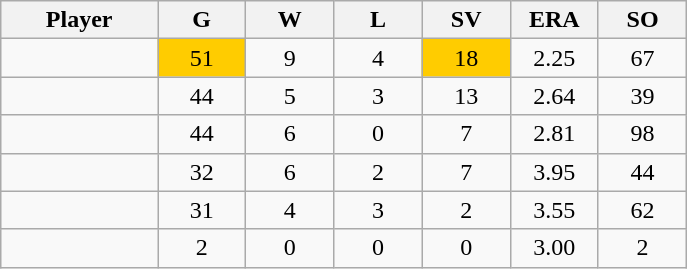<table class="wikitable sortable">
<tr>
<th bgcolor="#DDDDFF" width="16%">Player</th>
<th bgcolor="#DDDDFF" width="9%">G</th>
<th bgcolor="#DDDDFF" width="9%">W</th>
<th bgcolor="#DDDDFF" width="9%">L</th>
<th bgcolor="#DDDDFF" width="9%">SV</th>
<th bgcolor="#DDDDFF" width="9%">ERA</th>
<th bgcolor="#DDDDFF" width="9%">SO</th>
</tr>
<tr align="center">
<td></td>
<td bgcolor="#FFCC00">51</td>
<td>9</td>
<td>4</td>
<td bgcolor="#FFCC00">18</td>
<td>2.25</td>
<td>67</td>
</tr>
<tr align="center">
<td></td>
<td>44</td>
<td>5</td>
<td>3</td>
<td>13</td>
<td>2.64</td>
<td>39</td>
</tr>
<tr align=center>
<td></td>
<td>44</td>
<td>6</td>
<td>0</td>
<td>7</td>
<td>2.81</td>
<td>98</td>
</tr>
<tr align="center">
<td></td>
<td>32</td>
<td>6</td>
<td>2</td>
<td>7</td>
<td>3.95</td>
<td>44</td>
</tr>
<tr align="center">
<td></td>
<td>31</td>
<td>4</td>
<td>3</td>
<td>2</td>
<td>3.55</td>
<td>62</td>
</tr>
<tr align="center">
<td></td>
<td>2</td>
<td>0</td>
<td>0</td>
<td>0</td>
<td>3.00</td>
<td>2</td>
</tr>
</table>
